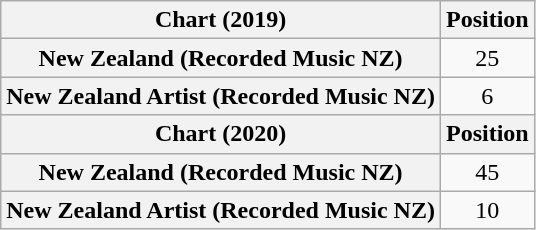<table class="wikitable plainrowheaders" style="text-align:center">
<tr>
<th scope="col">Chart (2019)</th>
<th scope="col">Position</th>
</tr>
<tr>
<th scope="row">New Zealand (Recorded Music NZ)</th>
<td>25</td>
</tr>
<tr>
<th scope="row">New Zealand Artist (Recorded Music NZ)</th>
<td>6</td>
</tr>
<tr>
<th scope="col">Chart (2020)</th>
<th scope="col">Position</th>
</tr>
<tr>
<th scope="row">New Zealand (Recorded Music NZ)</th>
<td>45</td>
</tr>
<tr>
<th scope="row">New Zealand Artist (Recorded Music NZ)</th>
<td>10</td>
</tr>
</table>
